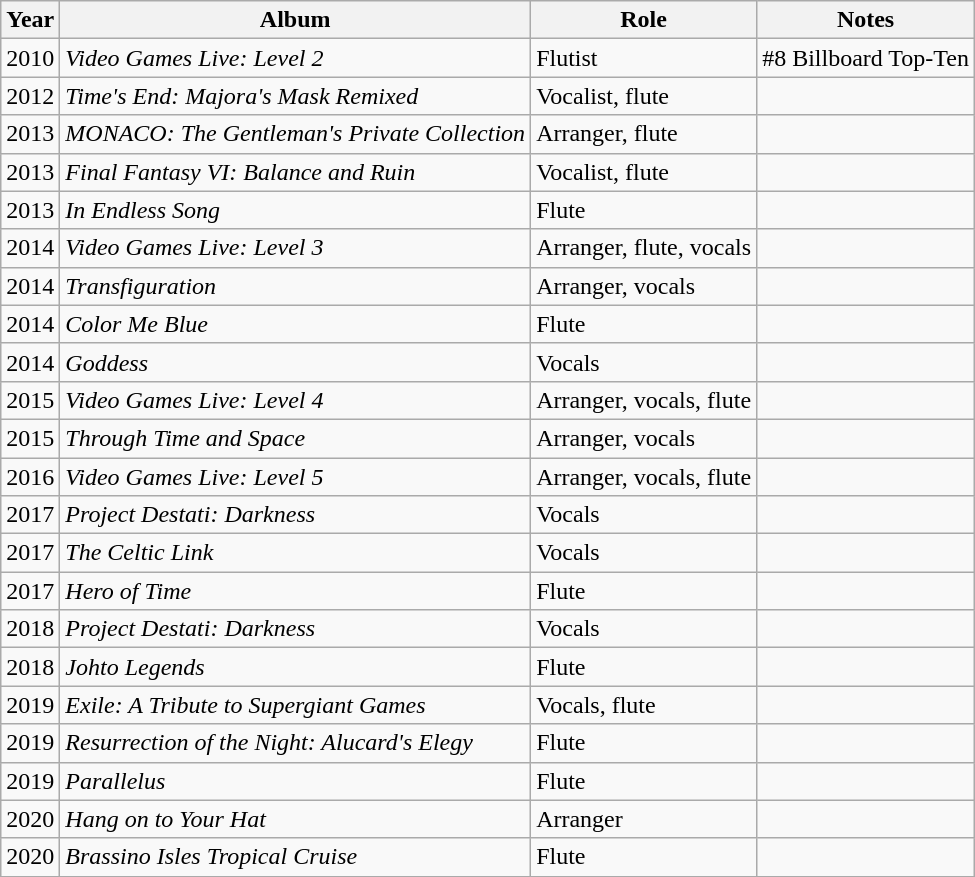<table class="wikitable sortable">
<tr>
<th>Year</th>
<th>Album</th>
<th>Role</th>
<th>Notes</th>
</tr>
<tr>
<td>2010</td>
<td><em>Video Games Live: Level 2</em></td>
<td>Flutist</td>
<td>#8 Billboard Top-Ten</td>
</tr>
<tr>
<td>2012</td>
<td><em>Time's End: Majora's Mask Remixed</em></td>
<td>Vocalist, flute</td>
<td></td>
</tr>
<tr>
<td>2013</td>
<td><em>MONACO: The Gentleman's Private Collection</em></td>
<td>Arranger, flute</td>
<td></td>
</tr>
<tr>
<td>2013</td>
<td><em>Final Fantasy VI: Balance and Ruin</em></td>
<td>Vocalist, flute</td>
<td></td>
</tr>
<tr>
<td>2013</td>
<td><em>In Endless Song</em></td>
<td>Flute</td>
<td></td>
</tr>
<tr>
<td>2014</td>
<td><em>Video Games Live: Level 3 </em></td>
<td>Arranger, flute, vocals</td>
<td></td>
</tr>
<tr>
<td>2014</td>
<td><em>Transfiguration</em></td>
<td>Arranger, vocals</td>
<td></td>
</tr>
<tr>
<td>2014</td>
<td><em>Color Me Blue</em></td>
<td>Flute</td>
<td></td>
</tr>
<tr>
<td>2014</td>
<td><em>Goddess</em></td>
<td>Vocals</td>
<td></td>
</tr>
<tr>
<td>2015</td>
<td><em>Video Games Live: Level 4</em></td>
<td>Arranger, vocals, flute</td>
<td></td>
</tr>
<tr>
<td>2015</td>
<td><em>Through Time and Space</em></td>
<td>Arranger, vocals</td>
<td></td>
</tr>
<tr>
<td>2016</td>
<td><em>Video Games Live: Level 5</em></td>
<td>Arranger, vocals, flute</td>
<td></td>
</tr>
<tr>
<td>2017</td>
<td><em>Project Destati: Darkness</em></td>
<td>Vocals</td>
<td></td>
</tr>
<tr>
<td>2017</td>
<td><em>The Celtic Link</em></td>
<td>Vocals</td>
<td></td>
</tr>
<tr>
<td>2017</td>
<td><em>Hero of Time</em></td>
<td>Flute</td>
<td></td>
</tr>
<tr>
<td>2018</td>
<td><em>Project Destati: Darkness</em></td>
<td>Vocals</td>
<td></td>
</tr>
<tr>
<td>2018</td>
<td><em>Johto Legends</em></td>
<td>Flute</td>
<td></td>
</tr>
<tr>
<td>2019</td>
<td><em>Exile: A Tribute to Supergiant Games</em></td>
<td>Vocals, flute</td>
<td></td>
</tr>
<tr>
<td>2019</td>
<td><em>Resurrection of the Night: Alucard's Elegy</em></td>
<td>Flute</td>
<td></td>
</tr>
<tr>
<td>2019</td>
<td><em>Parallelus</em></td>
<td>Flute</td>
<td></td>
</tr>
<tr>
<td>2020</td>
<td><em>Hang on to Your Hat</em></td>
<td>Arranger</td>
<td></td>
</tr>
<tr>
<td>2020</td>
<td><em>Brassino Isles Tropical Cruise</em></td>
<td>Flute</td>
<td></td>
</tr>
<tr>
</tr>
</table>
